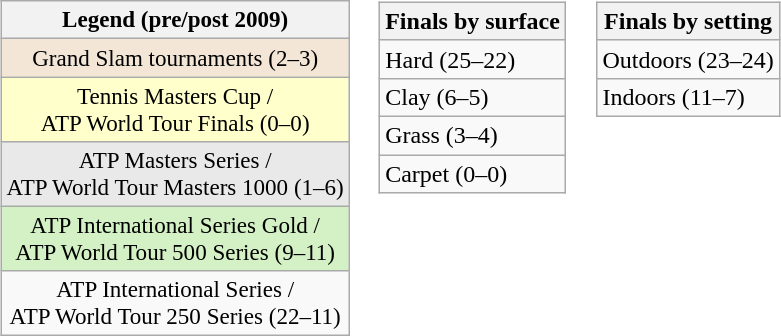<table>
<tr valign=top>
<td><br><table class="nowrap wikitable" style=text-align:center;font-size:96%>
<tr>
<th>Legend (pre/post 2009)</th>
</tr>
<tr style="background:#f3e6d7">
<td>Grand Slam tournaments (2–3)</td>
</tr>
<tr style="background:#ffffcc;">
<td>Tennis Masters Cup / <br>ATP World Tour Finals (0–0)</td>
</tr>
<tr style="background:#e9e9e9;">
<td>ATP Masters Series / <br>ATP World Tour Masters 1000 (1–6)</td>
</tr>
<tr style="background:#d4f1c5;">
<td>ATP International Series Gold / <br>ATP World Tour 500 Series (9–11)</td>
</tr>
<tr>
<td>ATP International Series / <br>ATP World Tour 250 Series (22–11)</td>
</tr>
</table>
</td>
<td><br><table class=wikitable>
<tr>
<th>Finals by surface</th>
</tr>
<tr>
<td>Hard (25–22)</td>
</tr>
<tr>
<td>Clay (6–5)</td>
</tr>
<tr>
<td>Grass (3–4)</td>
</tr>
<tr>
<td>Carpet (0–0)</td>
</tr>
</table>
</td>
<td><br><table class=wikitable>
<tr>
<th>Finals by setting</th>
</tr>
<tr>
<td>Outdoors (23–24)</td>
</tr>
<tr>
<td>Indoors (11–7)</td>
</tr>
</table>
</td>
</tr>
</table>
